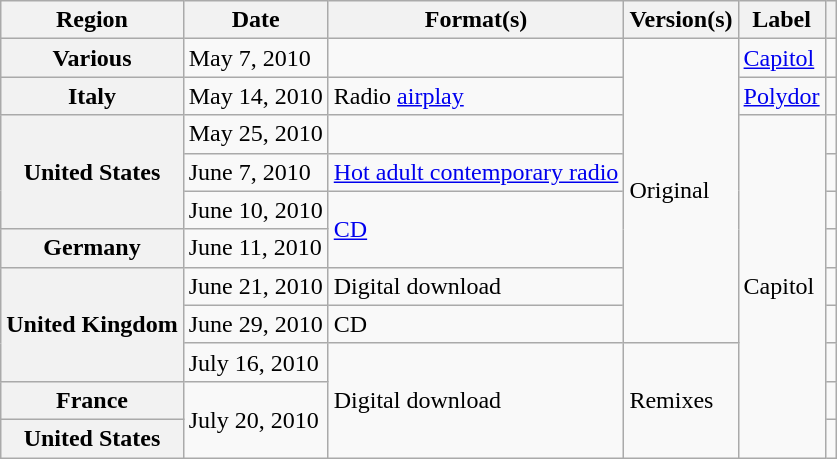<table class="wikitable plainrowheaders">
<tr>
<th scope="col">Region</th>
<th scope="col">Date</th>
<th scope="col">Format(s)</th>
<th scope="col">Version(s)</th>
<th scope="col">Label</th>
<th scope="col"></th>
</tr>
<tr>
<th scope="row">Various</th>
<td>May 7, 2010</td>
<td></td>
<td rowspan="8">Original</td>
<td><a href='#'>Capitol</a></td>
<td style="text-align:center;"></td>
</tr>
<tr>
<th scope="row">Italy</th>
<td>May 14, 2010</td>
<td>Radio <a href='#'>airplay</a></td>
<td><a href='#'>Polydor</a></td>
<td style="text-align:center;"></td>
</tr>
<tr>
<th scope="row" rowspan="3">United States</th>
<td>May 25, 2010</td>
<td></td>
<td rowspan="9">Capitol</td>
<td style="text-align:center;"></td>
</tr>
<tr>
<td>June 7, 2010</td>
<td><a href='#'>Hot adult contemporary radio</a></td>
<td style="text-align:center;"></td>
</tr>
<tr>
<td>June 10, 2010</td>
<td rowspan="2"><a href='#'>CD</a></td>
<td style="text-align:center;"></td>
</tr>
<tr>
<th scope="row">Germany</th>
<td>June 11, 2010</td>
<td style="text-align:center;"></td>
</tr>
<tr>
<th scope="row" rowspan="3">United Kingdom</th>
<td>June 21, 2010</td>
<td>Digital download</td>
<td style="text-align:center;"></td>
</tr>
<tr>
<td>June 29, 2010</td>
<td>CD</td>
<td style="text-align:center;"></td>
</tr>
<tr>
<td>July 16, 2010</td>
<td rowspan="3">Digital download</td>
<td rowspan="3">Remixes</td>
<td style="text-align:center;"></td>
</tr>
<tr>
<th scope="row">France</th>
<td rowspan="2">July 20, 2010</td>
<td style="text-align:center;"></td>
</tr>
<tr>
<th scope="row">United States</th>
<td style="text-align:center;"></td>
</tr>
</table>
